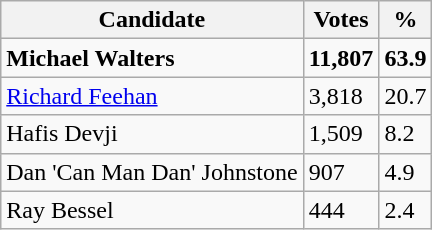<table class="wikitable" align="left">
<tr>
<th>Candidate</th>
<th>Votes</th>
<th>%</th>
</tr>
<tr>
<td><strong>Michael Walters</strong></td>
<td><strong>11,807</strong></td>
<td><strong>63.9</strong></td>
</tr>
<tr>
<td><a href='#'>Richard Feehan</a></td>
<td>3,818</td>
<td>20.7</td>
</tr>
<tr>
<td>Hafis Devji</td>
<td>1,509</td>
<td>8.2</td>
</tr>
<tr>
<td>Dan 'Can Man Dan' Johnstone</td>
<td>907</td>
<td>4.9</td>
</tr>
<tr>
<td>Ray Bessel</td>
<td>444</td>
<td>2.4</td>
</tr>
</table>
